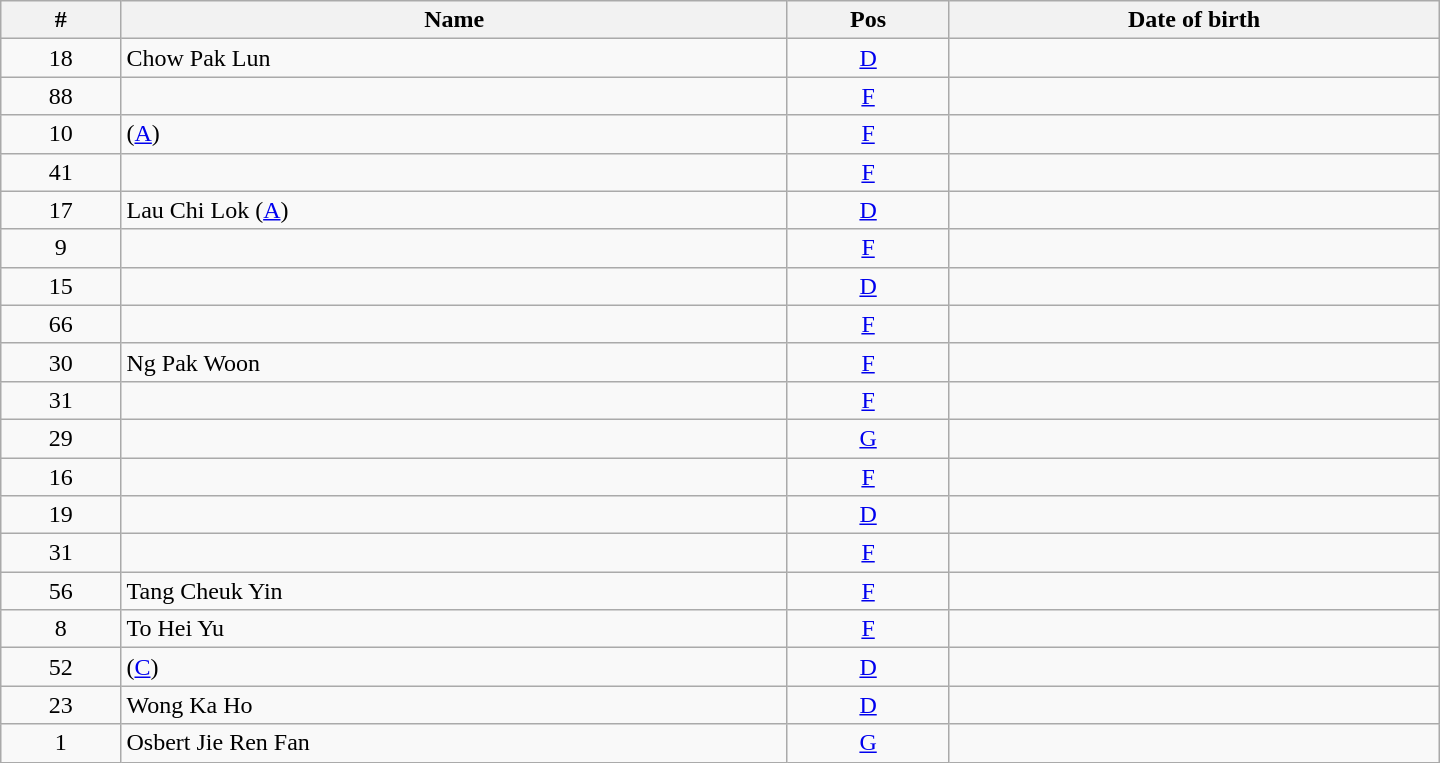<table class="wikitable sortable" style=width:60em>
<tr>
<th>#</th>
<th>Name</th>
<th>Pos</th>
<th>Date of birth</th>
</tr>
<tr>
<td align="center">18</td>
<td>Chow Pak Lun</td>
<td align="center"><a href='#'>D</a></td>
<td></td>
</tr>
<tr>
<td align="center">88</td>
<td></td>
<td align="center"><a href='#'>F</a></td>
<td></td>
</tr>
<tr>
<td align="center">10</td>
<td> (<a href='#'>A</a>)</td>
<td align="center"><a href='#'>F</a></td>
<td></td>
</tr>
<tr>
<td align="center">41</td>
<td></td>
<td align="center"><a href='#'>F</a></td>
<td></td>
</tr>
<tr>
<td align="center">17</td>
<td>Lau Chi Lok (<a href='#'>A</a>)</td>
<td align="center"><a href='#'>D</a></td>
<td></td>
</tr>
<tr>
<td align="center">9</td>
<td></td>
<td align="center"><a href='#'>F</a></td>
<td></td>
</tr>
<tr>
<td align="center">15</td>
<td></td>
<td align="center"><a href='#'>D</a></td>
<td></td>
</tr>
<tr>
<td align="center">66</td>
<td></td>
<td align="center"><a href='#'>F</a></td>
<td></td>
</tr>
<tr>
<td align="center">30</td>
<td>Ng Pak Woon</td>
<td align="center"><a href='#'>F</a></td>
<td></td>
</tr>
<tr>
<td align="center">31</td>
<td></td>
<td align="center"><a href='#'>F</a></td>
<td></td>
</tr>
<tr>
<td align="center">29</td>
<td></td>
<td align="center"><a href='#'>G</a></td>
<td></td>
</tr>
<tr>
<td align="center">16</td>
<td></td>
<td align="center"><a href='#'>F</a></td>
<td></td>
</tr>
<tr>
<td align="center">19</td>
<td></td>
<td align="center"><a href='#'>D</a></td>
<td></td>
</tr>
<tr>
<td align="center">31</td>
<td></td>
<td align="center"><a href='#'>F</a></td>
<td></td>
</tr>
<tr>
<td align="center">56</td>
<td>Tang Cheuk Yin</td>
<td align="center"><a href='#'>F</a></td>
<td></td>
</tr>
<tr>
<td align="center">8</td>
<td>To Hei Yu</td>
<td align="center"><a href='#'>F</a></td>
<td></td>
</tr>
<tr>
<td align="center">52</td>
<td> (<a href='#'>C</a>)</td>
<td align="center"><a href='#'>D</a></td>
<td></td>
</tr>
<tr>
<td align="center">23</td>
<td>Wong Ka Ho</td>
<td align="center"><a href='#'>D</a></td>
<td></td>
</tr>
<tr>
<td align="center">1</td>
<td>Osbert Jie Ren Fan</td>
<td align="center"><a href='#'>G</a></td>
<td></td>
</tr>
</table>
